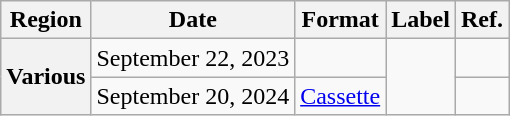<table class="wikitable plainrowheaders">
<tr>
<th scope="col">Region</th>
<th scope="col">Date</th>
<th scope="col">Format</th>
<th scope="col">Label</th>
<th scope="col">Ref.</th>
</tr>
<tr>
<th rowspan="2" scope="row">Various</th>
<td>September 22, 2023</td>
<td></td>
<td rowspan="2"></td>
<td></td>
</tr>
<tr>
<td>September 20, 2024</td>
<td><a href='#'>Cassette</a></td>
<td></td>
</tr>
</table>
